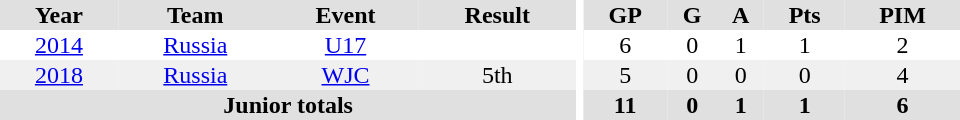<table border="0" cellpadding="1" cellspacing="0" ID="Table3" style="text-align:center; width:40em">
<tr ALIGN="center" bgcolor="#e0e0e0">
<th>Year</th>
<th>Team</th>
<th>Event</th>
<th>Result</th>
<th rowspan="99" bgcolor="#ffffff"></th>
<th>GP</th>
<th>G</th>
<th>A</th>
<th>Pts</th>
<th>PIM</th>
</tr>
<tr>
<td><a href='#'>2014</a></td>
<td><a href='#'>Russia</a></td>
<td><a href='#'>U17</a></td>
<td></td>
<td>6</td>
<td>0</td>
<td>1</td>
<td>1</td>
<td>2</td>
</tr>
<tr bgcolor="#f0f0f0">
<td><a href='#'>2018</a></td>
<td><a href='#'>Russia</a></td>
<td><a href='#'>WJC</a></td>
<td>5th</td>
<td>5</td>
<td>0</td>
<td>0</td>
<td>0</td>
<td>4</td>
</tr>
<tr bgcolor="#e0e0e0">
<th colspan="4">Junior totals</th>
<th>11</th>
<th>0</th>
<th>1</th>
<th>1</th>
<th>6</th>
</tr>
</table>
